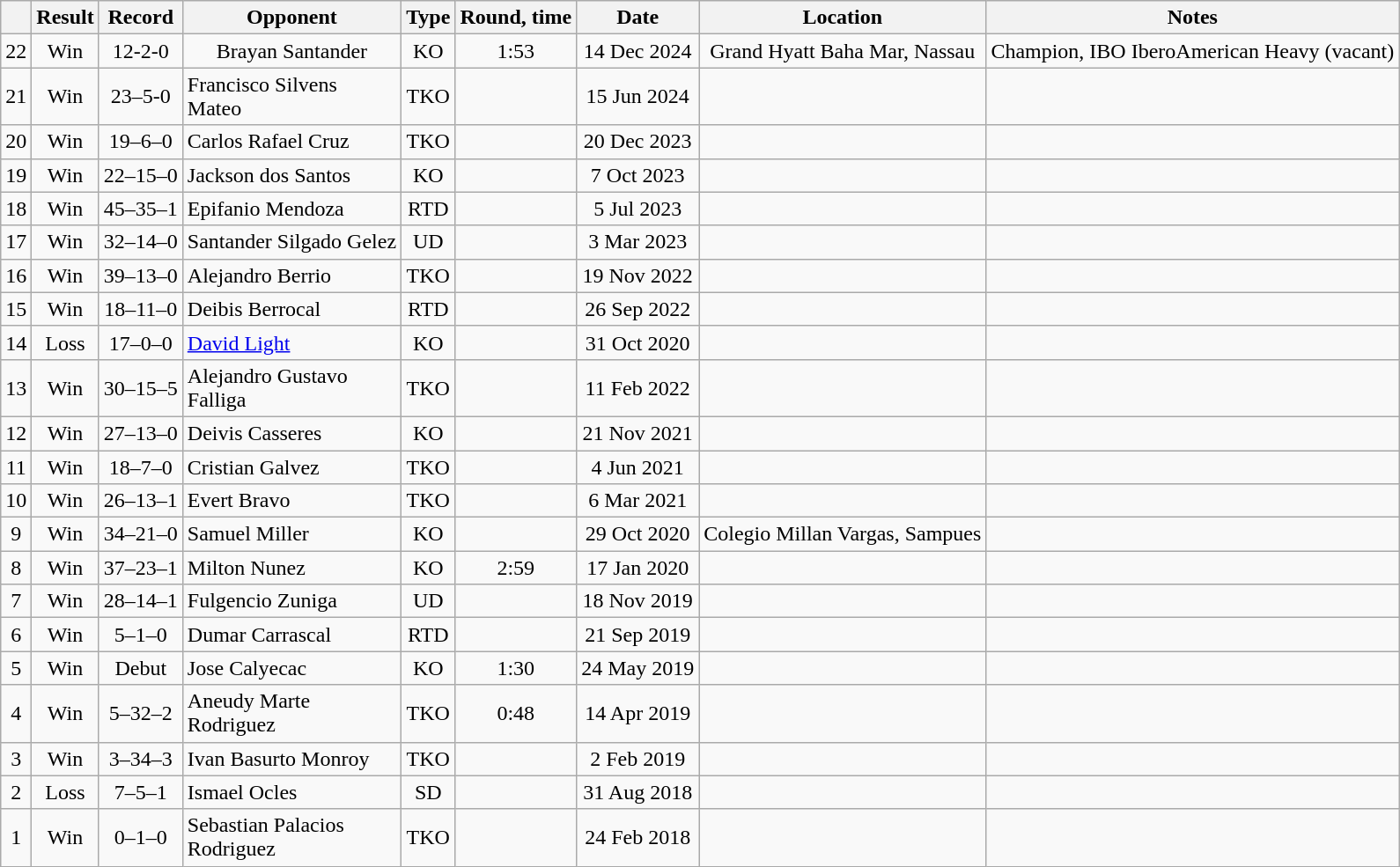<table class=wikitable style=text-align:center>
<tr>
<th></th>
<th>Result</th>
<th>Record</th>
<th>Opponent</th>
<th>Type</th>
<th>Round, time</th>
<th>Date</th>
<th>Location</th>
<th>Notes</th>
</tr>
<tr>
<td>22</td>
<td>Win</td>
<td>12-2-0</td>
<td>Brayan Santander</td>
<td>KO</td>
<td>1:53</td>
<td>14 Dec 2024</td>
<td>Grand Hyatt Baha Mar, Nassau</td>
<td>Champion, IBO IberoAmerican Heavy (vacant)</td>
</tr>
<tr>
<td>21</td>
<td>Win</td>
<td>23–5-0</td>
<td align=left>Francisco Silvens<br>Mateo</td>
<td>TKO</td>
<td></td>
<td>15 Jun 2024</td>
<td align=left></td>
<td></td>
</tr>
<tr>
<td>20</td>
<td>Win</td>
<td>19–6–0</td>
<td align=left>Carlos Rafael Cruz</td>
<td>TKO</td>
<td></td>
<td>20 Dec 2023</td>
<td align=left></td>
<td align=left></td>
</tr>
<tr>
<td>19</td>
<td>Win</td>
<td>22–15–0</td>
<td align=left>Jackson dos Santos</td>
<td>KO</td>
<td></td>
<td>7 Oct 2023</td>
<td align=left></td>
<td align=left></td>
</tr>
<tr>
<td>18</td>
<td>Win</td>
<td>45–35–1</td>
<td align=left>Epifanio Mendoza</td>
<td>RTD</td>
<td></td>
<td>5 Jul 2023</td>
<td align=left></td>
<td align=left></td>
</tr>
<tr>
<td>17</td>
<td>Win</td>
<td>32–14–0</td>
<td align=left>Santander Silgado Gelez</td>
<td>UD</td>
<td></td>
<td>3 Mar 2023</td>
<td align=left></td>
<td align=left></td>
</tr>
<tr>
<td>16</td>
<td>Win</td>
<td>39–13–0</td>
<td align=left>Alejandro Berrio</td>
<td>TKO</td>
<td></td>
<td>19 Nov 2022</td>
<td align=left></td>
<td align=left></td>
</tr>
<tr>
<td>15</td>
<td>Win</td>
<td>18–11–0</td>
<td align=left>Deibis Berrocal</td>
<td>RTD</td>
<td></td>
<td>26 Sep 2022</td>
<td align=left></td>
<td align=left></td>
</tr>
<tr>
<td>14</td>
<td>Loss</td>
<td>17–0–0</td>
<td align=left><a href='#'>David Light</a></td>
<td>KO</td>
<td></td>
<td>31 Oct 2020</td>
<td align=left></td>
<td align=left></td>
</tr>
<tr>
<td>13</td>
<td>Win</td>
<td>30–15–5</td>
<td align=left>Alejandro Gustavo<br>Falliga</td>
<td>TKO</td>
<td></td>
<td>11 Feb 2022</td>
<td align=left></td>
<td align=left></td>
</tr>
<tr>
<td>12</td>
<td>Win</td>
<td>27–13–0</td>
<td align=left>Deivis Casseres</td>
<td>KO</td>
<td></td>
<td>21 Nov 2021</td>
<td align=left></td>
<td align=left></td>
</tr>
<tr>
<td>11</td>
<td>Win</td>
<td>18–7–0</td>
<td align=left>Cristian Galvez</td>
<td>TKO</td>
<td></td>
<td>4 Jun 2021</td>
<td align=left></td>
<td align=left></td>
</tr>
<tr>
<td>10</td>
<td>Win</td>
<td>26–13–1</td>
<td align=left>Evert Bravo</td>
<td>TKO</td>
<td></td>
<td>6 Mar 2021</td>
<td align=left></td>
<td align=left></td>
</tr>
<tr>
<td>9</td>
<td>Win</td>
<td>34–21–0</td>
<td align=left>Samuel Miller</td>
<td>KO</td>
<td></td>
<td>29 Oct 2020</td>
<td align=left>Colegio Millan Vargas, Sampues</td>
<td align=left></td>
</tr>
<tr>
<td>8</td>
<td>Win</td>
<td>37–23–1</td>
<td align=left>Milton Nunez</td>
<td>KO</td>
<td>2:59</td>
<td>17 Jan 2020</td>
<td align=left></td>
<td align=left></td>
</tr>
<tr>
<td>7</td>
<td>Win</td>
<td>28–14–1</td>
<td align=left>Fulgencio Zuniga</td>
<td>UD</td>
<td></td>
<td>18 Nov 2019</td>
<td align=left></td>
<td align=left></td>
</tr>
<tr>
<td>6</td>
<td>Win</td>
<td>5–1–0</td>
<td align=left>Dumar Carrascal</td>
<td>RTD</td>
<td></td>
<td>21 Sep 2019</td>
<td align=left></td>
<td align=left></td>
</tr>
<tr>
<td>5</td>
<td>Win</td>
<td>Debut</td>
<td align=left>Jose Calyecac</td>
<td>KO</td>
<td>1:30</td>
<td>24 May 2019</td>
<td align=left></td>
<td align=left></td>
</tr>
<tr>
<td>4</td>
<td>Win</td>
<td>5–32–2</td>
<td align=left>Aneudy Marte<br>Rodriguez</td>
<td>TKO</td>
<td>0:48</td>
<td>14 Apr 2019</td>
<td align=left></td>
<td align=left></td>
</tr>
<tr>
<td>3</td>
<td>Win</td>
<td>3–34–3</td>
<td align=left>Ivan Basurto Monroy</td>
<td>TKO</td>
<td></td>
<td>2 Feb 2019</td>
<td align=left></td>
<td align=left></td>
</tr>
<tr>
<td>2</td>
<td>Loss</td>
<td>7–5–1</td>
<td align=left>Ismael Ocles</td>
<td>SD</td>
<td></td>
<td>31 Aug 2018</td>
<td align=left></td>
<td align=left></td>
</tr>
<tr>
<td>1</td>
<td>Win</td>
<td>0–1–0</td>
<td align=left>Sebastian Palacios<br>Rodriguez</td>
<td>TKO</td>
<td></td>
<td>24 Feb 2018</td>
<td align=left></td>
<td align=left></td>
</tr>
</table>
